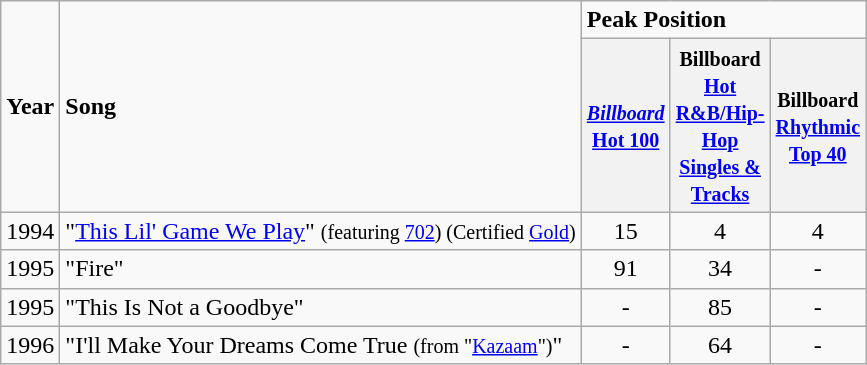<table class="wikitable">
<tr>
<td rowspan="2"><strong>Year</strong></td>
<td rowspan="2"><strong>Song</strong></td>
<td colspan="3"><strong>Peak Position</strong></td>
</tr>
<tr>
<th align="center" width="40"><small><a href='#'><em>Billboard</em> Hot 100</a></small></th>
<th align="center" width="50"><small>Billboard <a href='#'>Hot R&B/Hip-Hop Singles & Tracks</a></small></th>
<th align="center" width="50"><small>Billboard <a href='#'>Rhythmic Top 40</a></small></th>
</tr>
<tr>
<td rowspan="1">1994</td>
<td>"<a href='#'>This Lil' Game We Play</a>" <small>(featuring <a href='#'>702</a>) (Certified <a href='#'>Gold</a>)</small></td>
<td align="center">15</td>
<td align="center">4</td>
<td align="center">4</td>
</tr>
<tr>
<td rowspan="1">1995</td>
<td>"Fire"</td>
<td align="center">91</td>
<td align="center">34</td>
<td align="center">-</td>
</tr>
<tr>
<td rowspan="1">1995</td>
<td>"This Is Not a Goodbye"</td>
<td align="center">-</td>
<td align="center">85</td>
<td align="center">-</td>
</tr>
<tr>
<td rowspan="1">1996</td>
<td>"I'll Make Your Dreams Come True <small>(from "<a href='#'>Kazaam</a>")</small>"</td>
<td align="center">-</td>
<td align="center">64</td>
<td align="center">-</td>
</tr>
</table>
